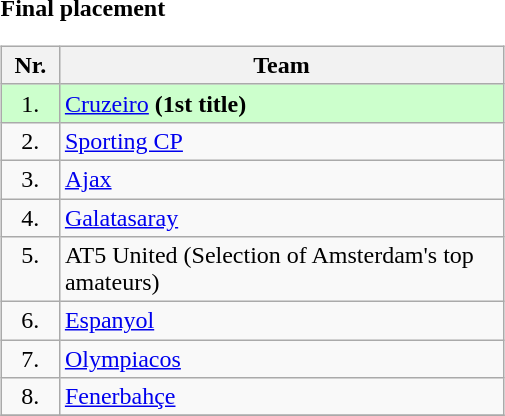<table width=30%>
<tr>
<td width=48% align=left valign=top><br><strong>Final placement</strong><table class="wikitable" style="width:90%">
<tr valign=top>
<th width=5% align=center>Nr.</th>
<th width=55% align=center>Team</th>
</tr>
<tr valign=top bgcolor=ccffcc>
<td align=center>1.</td>
<td> <a href='#'>Cruzeiro</a> <strong>(1st title)</strong></td>
</tr>
<tr valign=top>
<td align=center>2.</td>
<td> <a href='#'>Sporting CP</a></td>
</tr>
<tr valign=top>
<td align=center>3.</td>
<td> <a href='#'>Ajax</a></td>
</tr>
<tr valign=top>
<td align=center>4.</td>
<td> <a href='#'>Galatasaray</a></td>
</tr>
<tr valign=top>
<td align=center>5.</td>
<td> AT5 United (Selection of Amsterdam's top amateurs)</td>
</tr>
<tr valign=top>
<td align=center>6.</td>
<td> <a href='#'>Espanyol</a></td>
</tr>
<tr valign=top>
<td align=center>7.</td>
<td> <a href='#'>Olympiacos</a></td>
</tr>
<tr valign=top>
<td align=center>8.</td>
<td> <a href='#'>Fenerbahçe</a></td>
</tr>
<tr valign=top>
</tr>
</table>
</td>
</tr>
</table>
